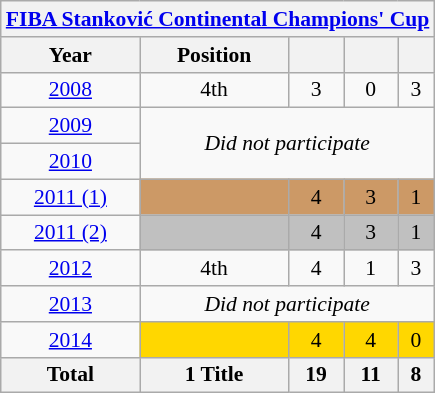<table class="wikitable" style="text-align: center;font-size:90%;">
<tr>
<th colspan=5><a href='#'>FIBA Stanković Continental Champions' Cup</a></th>
</tr>
<tr>
<th>Year</th>
<th>Position</th>
<th></th>
<th></th>
<th></th>
</tr>
<tr>
<td> <a href='#'>2008</a></td>
<td>4th</td>
<td>3</td>
<td>0</td>
<td>3</td>
</tr>
<tr>
<td> <a href='#'>2009</a></td>
<td rowspan=2 colspan=4><em>Did not participate</em></td>
</tr>
<tr>
<td> <a href='#'>2010</a></td>
</tr>
<tr>
<td> <a href='#'>2011 (1)</a></td>
<td bgcolor=#cc9966></td>
<td bgcolor=#cc9966>4</td>
<td bgcolor=#cc9966>3</td>
<td bgcolor=#cc9966>1</td>
</tr>
<tr>
<td> <a href='#'>2011 (2)</a></td>
<td bgcolor=silver></td>
<td bgcolor=silver>4</td>
<td bgcolor=silver>3</td>
<td bgcolor=silver>1</td>
</tr>
<tr>
<td> <a href='#'>2012</a></td>
<td>4th</td>
<td>4</td>
<td>1</td>
<td>3</td>
</tr>
<tr>
<td> <a href='#'>2013</a></td>
<td colspan=4><em>Did not participate</em></td>
</tr>
<tr>
<td> <a href='#'>2014</a></td>
<td bgcolor=gold></td>
<td bgcolor=gold>4</td>
<td bgcolor=gold>4</td>
<td bgcolor=gold>0</td>
</tr>
<tr>
<th>Total</th>
<th>1 Title</th>
<th>19</th>
<th>11</th>
<th>8</th>
</tr>
</table>
